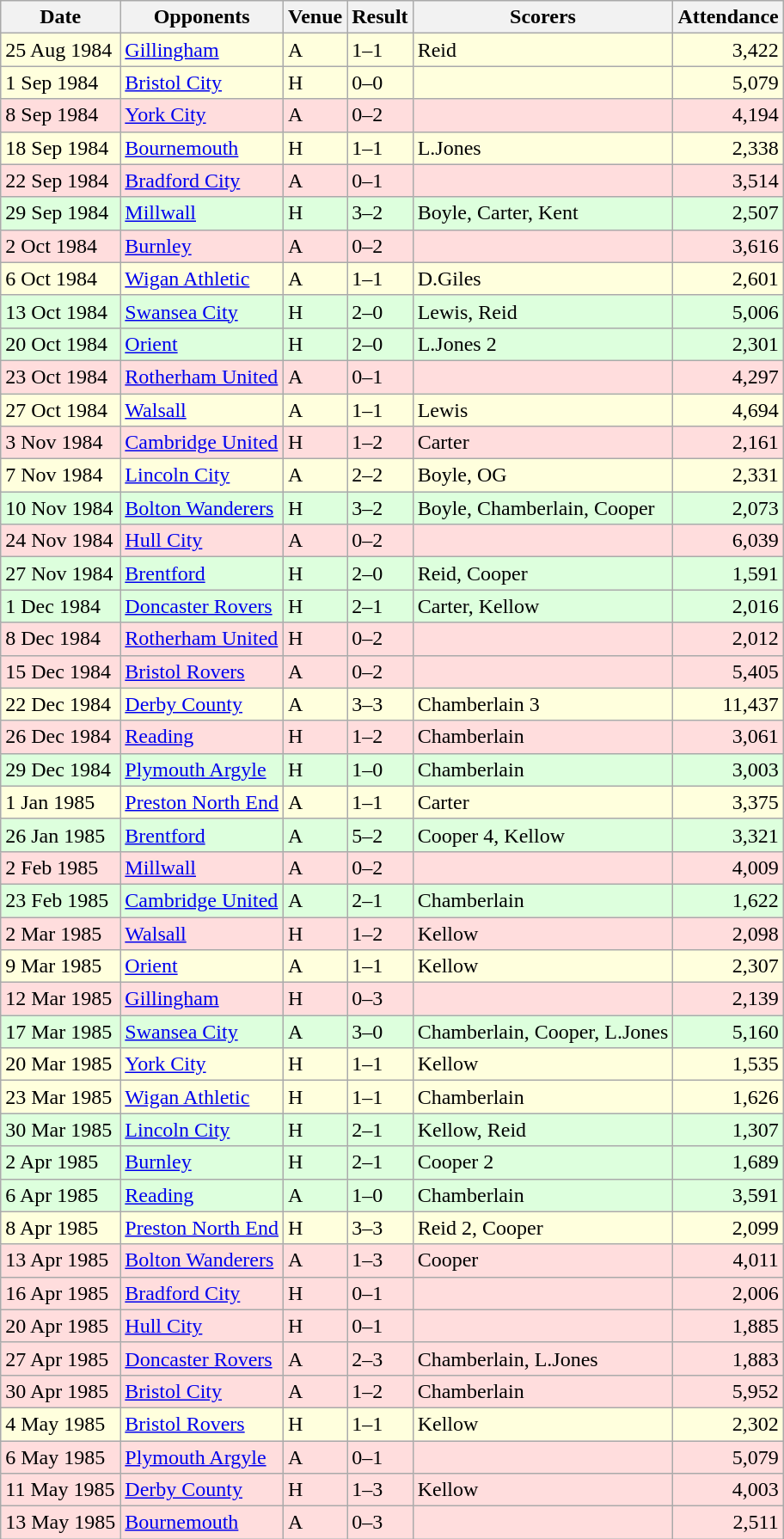<table class="wikitable sortable">
<tr>
<th>Date</th>
<th>Opponents</th>
<th>Venue</th>
<th>Result</th>
<th>Scorers</th>
<th>Attendance</th>
</tr>
<tr bgcolor="#ffffdd">
<td>25 Aug 1984</td>
<td><a href='#'>Gillingham</a></td>
<td>A</td>
<td>1–1</td>
<td>Reid</td>
<td align="right">3,422</td>
</tr>
<tr bgcolor="#ffffdd">
<td>1 Sep 1984</td>
<td><a href='#'>Bristol City</a></td>
<td>H</td>
<td>0–0</td>
<td></td>
<td align="right">5,079</td>
</tr>
<tr bgcolor="#ffdddd">
<td>8 Sep 1984</td>
<td><a href='#'>York City</a></td>
<td>A</td>
<td>0–2</td>
<td></td>
<td align="right">4,194</td>
</tr>
<tr bgcolor="#ffffdd">
<td>18 Sep 1984</td>
<td><a href='#'>Bournemouth</a></td>
<td>H</td>
<td>1–1</td>
<td>L.Jones</td>
<td align="right">2,338</td>
</tr>
<tr bgcolor="#ffdddd">
<td>22 Sep 1984</td>
<td><a href='#'>Bradford City</a></td>
<td>A</td>
<td>0–1</td>
<td></td>
<td align="right">3,514</td>
</tr>
<tr bgcolor="#ddffdd">
<td>29 Sep 1984</td>
<td><a href='#'>Millwall</a></td>
<td>H</td>
<td>3–2</td>
<td>Boyle, Carter, Kent</td>
<td align="right">2,507</td>
</tr>
<tr bgcolor="#ffdddd">
<td>2 Oct 1984</td>
<td><a href='#'>Burnley</a></td>
<td>A</td>
<td>0–2</td>
<td></td>
<td align="right">3,616</td>
</tr>
<tr bgcolor="#ffffdd">
<td>6 Oct 1984</td>
<td><a href='#'>Wigan Athletic</a></td>
<td>A</td>
<td>1–1</td>
<td>D.Giles</td>
<td align="right">2,601</td>
</tr>
<tr bgcolor="#ddffdd">
<td>13 Oct 1984</td>
<td><a href='#'>Swansea City</a></td>
<td>H</td>
<td>2–0</td>
<td>Lewis, Reid</td>
<td align="right">5,006</td>
</tr>
<tr bgcolor="#ddffdd">
<td>20 Oct 1984</td>
<td><a href='#'>Orient</a></td>
<td>H</td>
<td>2–0</td>
<td>L.Jones 2</td>
<td align="right">2,301</td>
</tr>
<tr bgcolor="#ffdddd">
<td>23 Oct 1984</td>
<td><a href='#'>Rotherham United</a></td>
<td>A</td>
<td>0–1</td>
<td></td>
<td align="right">4,297</td>
</tr>
<tr bgcolor="#ffffdd">
<td>27 Oct 1984</td>
<td><a href='#'>Walsall</a></td>
<td>A</td>
<td>1–1</td>
<td>Lewis</td>
<td align="right">4,694</td>
</tr>
<tr bgcolor="#ffdddd">
<td>3 Nov 1984</td>
<td><a href='#'>Cambridge United</a></td>
<td>H</td>
<td>1–2</td>
<td>Carter</td>
<td align="right">2,161</td>
</tr>
<tr bgcolor="#ffffdd">
<td>7 Nov 1984</td>
<td><a href='#'>Lincoln City</a></td>
<td>A</td>
<td>2–2</td>
<td>Boyle, OG</td>
<td align="right">2,331</td>
</tr>
<tr bgcolor="#ddffdd">
<td>10 Nov 1984</td>
<td><a href='#'>Bolton Wanderers</a></td>
<td>H</td>
<td>3–2</td>
<td>Boyle, Chamberlain, Cooper</td>
<td align="right">2,073</td>
</tr>
<tr bgcolor="#ffdddd">
<td>24 Nov 1984</td>
<td><a href='#'>Hull City</a></td>
<td>A</td>
<td>0–2</td>
<td></td>
<td align="right">6,039</td>
</tr>
<tr bgcolor="#ddffdd">
<td>27 Nov 1984</td>
<td><a href='#'>Brentford</a></td>
<td>H</td>
<td>2–0</td>
<td>Reid, Cooper</td>
<td align="right">1,591</td>
</tr>
<tr bgcolor="#ddffdd">
<td>1 Dec 1984</td>
<td><a href='#'>Doncaster Rovers</a></td>
<td>H</td>
<td>2–1</td>
<td>Carter, Kellow</td>
<td align="right">2,016</td>
</tr>
<tr bgcolor="#ffdddd">
<td>8 Dec 1984</td>
<td><a href='#'>Rotherham United</a></td>
<td>H</td>
<td>0–2</td>
<td></td>
<td align="right">2,012</td>
</tr>
<tr bgcolor="#ffdddd">
<td>15 Dec 1984</td>
<td><a href='#'>Bristol Rovers</a></td>
<td>A</td>
<td>0–2</td>
<td></td>
<td align="right">5,405</td>
</tr>
<tr bgcolor="#ffffdd">
<td>22 Dec 1984</td>
<td><a href='#'>Derby County</a></td>
<td>A</td>
<td>3–3</td>
<td>Chamberlain 3</td>
<td align="right">11,437</td>
</tr>
<tr bgcolor="#ffdddd">
<td>26 Dec 1984</td>
<td><a href='#'>Reading</a></td>
<td>H</td>
<td>1–2</td>
<td>Chamberlain</td>
<td align="right">3,061</td>
</tr>
<tr bgcolor="#ddffdd">
<td>29 Dec 1984</td>
<td><a href='#'>Plymouth Argyle</a></td>
<td>H</td>
<td>1–0</td>
<td>Chamberlain</td>
<td align="right">3,003</td>
</tr>
<tr bgcolor="#ffffdd">
<td>1 Jan 1985</td>
<td><a href='#'>Preston North End</a></td>
<td>A</td>
<td>1–1</td>
<td>Carter</td>
<td align="right">3,375</td>
</tr>
<tr bgcolor="#ddffdd">
<td>26 Jan 1985</td>
<td><a href='#'>Brentford</a></td>
<td>A</td>
<td>5–2</td>
<td>Cooper 4, Kellow</td>
<td align="right">3,321</td>
</tr>
<tr bgcolor="#ffdddd">
<td>2 Feb 1985</td>
<td><a href='#'>Millwall</a></td>
<td>A</td>
<td>0–2</td>
<td></td>
<td align="right">4,009</td>
</tr>
<tr bgcolor="#ddffdd">
<td>23 Feb 1985</td>
<td><a href='#'>Cambridge United</a></td>
<td>A</td>
<td>2–1</td>
<td>Chamberlain</td>
<td align="right">1,622</td>
</tr>
<tr bgcolor="#ffdddd">
<td>2 Mar 1985</td>
<td><a href='#'>Walsall</a></td>
<td>H</td>
<td>1–2</td>
<td>Kellow</td>
<td align="right">2,098</td>
</tr>
<tr bgcolor="#ffffdd">
<td>9 Mar 1985</td>
<td><a href='#'>Orient</a></td>
<td>A</td>
<td>1–1</td>
<td>Kellow</td>
<td align="right">2,307</td>
</tr>
<tr bgcolor="#ffdddd">
<td>12 Mar 1985</td>
<td><a href='#'>Gillingham</a></td>
<td>H</td>
<td>0–3</td>
<td></td>
<td align="right">2,139</td>
</tr>
<tr bgcolor="#ddffdd">
<td>17 Mar 1985</td>
<td><a href='#'>Swansea City</a></td>
<td>A</td>
<td>3–0</td>
<td>Chamberlain, Cooper, L.Jones</td>
<td align="right">5,160</td>
</tr>
<tr bgcolor="#ffffdd">
<td>20 Mar 1985</td>
<td><a href='#'>York City</a></td>
<td>H</td>
<td>1–1</td>
<td>Kellow</td>
<td align="right">1,535</td>
</tr>
<tr bgcolor="#ffffdd">
<td>23 Mar 1985</td>
<td><a href='#'>Wigan Athletic</a></td>
<td>H</td>
<td>1–1</td>
<td>Chamberlain</td>
<td align="right">1,626</td>
</tr>
<tr bgcolor="#ddffdd">
<td>30 Mar 1985</td>
<td><a href='#'>Lincoln City</a></td>
<td>H</td>
<td>2–1</td>
<td>Kellow, Reid</td>
<td align="right">1,307</td>
</tr>
<tr bgcolor="#ddffdd">
<td>2 Apr 1985</td>
<td><a href='#'>Burnley</a></td>
<td>H</td>
<td>2–1</td>
<td>Cooper 2</td>
<td align="right">1,689</td>
</tr>
<tr bgcolor="#ddffdd">
<td>6 Apr 1985</td>
<td><a href='#'>Reading</a></td>
<td>A</td>
<td>1–0</td>
<td>Chamberlain</td>
<td align="right">3,591</td>
</tr>
<tr bgcolor="#ffffdd">
<td>8 Apr 1985</td>
<td><a href='#'>Preston North End</a></td>
<td>H</td>
<td>3–3</td>
<td>Reid 2, Cooper</td>
<td align="right">2,099</td>
</tr>
<tr bgcolor="#ffdddd">
<td>13 Apr 1985</td>
<td><a href='#'>Bolton Wanderers</a></td>
<td>A</td>
<td>1–3</td>
<td>Cooper</td>
<td align="right">4,011</td>
</tr>
<tr bgcolor="#ffdddd">
<td>16 Apr 1985</td>
<td><a href='#'>Bradford City</a></td>
<td>H</td>
<td>0–1</td>
<td></td>
<td align="right">2,006</td>
</tr>
<tr bgcolor="#ffdddd">
<td>20 Apr 1985</td>
<td><a href='#'>Hull City</a></td>
<td>H</td>
<td>0–1</td>
<td></td>
<td align="right">1,885</td>
</tr>
<tr bgcolor="#ffdddd">
<td>27 Apr 1985</td>
<td><a href='#'>Doncaster Rovers</a></td>
<td>A</td>
<td>2–3</td>
<td>Chamberlain, L.Jones</td>
<td align="right">1,883</td>
</tr>
<tr bgcolor="#ffdddd">
<td>30 Apr 1985</td>
<td><a href='#'>Bristol City</a></td>
<td>A</td>
<td>1–2</td>
<td>Chamberlain</td>
<td align="right">5,952</td>
</tr>
<tr bgcolor="#ffffdd">
<td>4 May 1985</td>
<td><a href='#'>Bristol Rovers</a></td>
<td>H</td>
<td>1–1</td>
<td>Kellow</td>
<td align="right">2,302</td>
</tr>
<tr bgcolor="#ffdddd">
<td>6 May 1985</td>
<td><a href='#'>Plymouth Argyle</a></td>
<td>A</td>
<td>0–1</td>
<td></td>
<td align="right">5,079</td>
</tr>
<tr bgcolor="#ffdddd">
<td>11 May 1985</td>
<td><a href='#'>Derby County</a></td>
<td>H</td>
<td>1–3</td>
<td>Kellow</td>
<td align="right">4,003</td>
</tr>
<tr bgcolor="#ffdddd">
<td>13 May 1985</td>
<td><a href='#'>Bournemouth</a></td>
<td>A</td>
<td>0–3</td>
<td></td>
<td align="right">2,511</td>
</tr>
</table>
